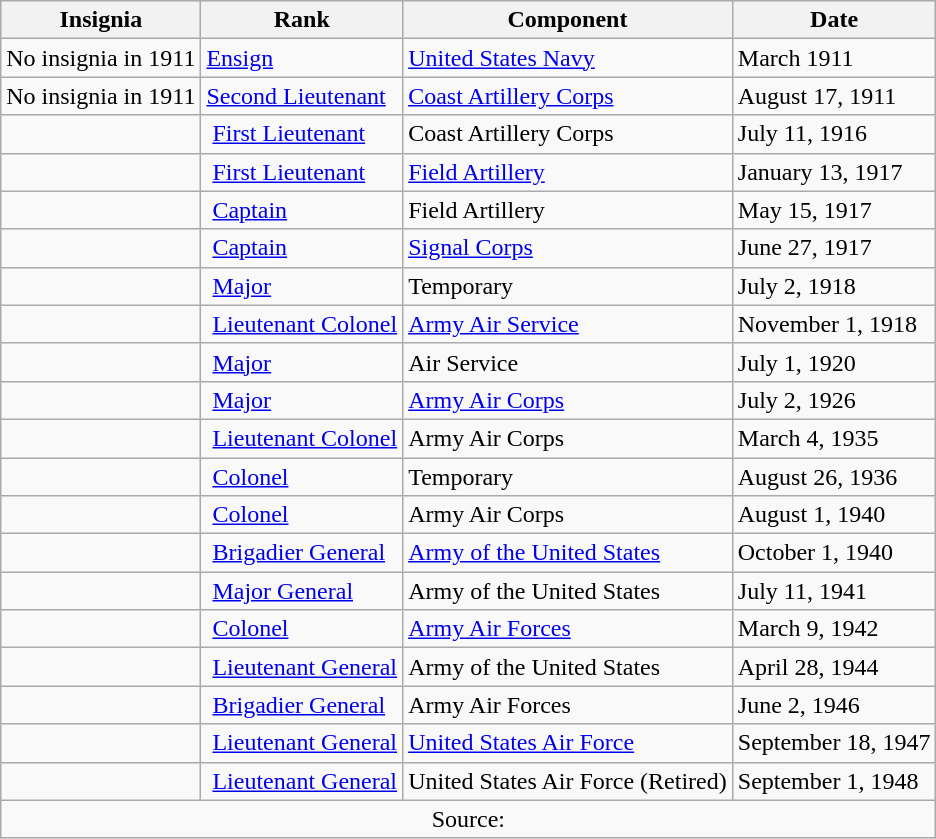<table class="wikitable">
<tr>
<th>Insignia</th>
<th>Rank</th>
<th>Component</th>
<th>Date</th>
</tr>
<tr>
<td> No insignia in 1911</td>
<td><a href='#'>Ensign</a></td>
<td><a href='#'>United States Navy</a></td>
<td>March 1911</td>
</tr>
<tr>
<td> No insignia in 1911</td>
<td><a href='#'>Second Lieutenant</a></td>
<td><a href='#'>Coast Artillery Corps</a></td>
<td>August 17, 1911</td>
</tr>
<tr>
<td></td>
<td> <a href='#'>First Lieutenant</a></td>
<td>Coast Artillery Corps</td>
<td>July 11, 1916</td>
</tr>
<tr>
<td></td>
<td> <a href='#'>First Lieutenant</a></td>
<td><a href='#'>Field Artillery</a></td>
<td>January 13, 1917</td>
</tr>
<tr>
<td></td>
<td> <a href='#'>Captain</a></td>
<td>Field Artillery</td>
<td>May 15, 1917</td>
</tr>
<tr>
<td></td>
<td> <a href='#'>Captain</a></td>
<td><a href='#'>Signal Corps</a></td>
<td>June 27, 1917</td>
</tr>
<tr>
<td></td>
<td> <a href='#'>Major</a></td>
<td>Temporary</td>
<td>July 2, 1918</td>
</tr>
<tr>
<td></td>
<td> <a href='#'>Lieutenant Colonel</a></td>
<td><a href='#'>Army Air Service</a></td>
<td>November 1, 1918</td>
</tr>
<tr>
<td></td>
<td> <a href='#'>Major</a></td>
<td>Air Service</td>
<td>July 1, 1920</td>
</tr>
<tr>
<td></td>
<td> <a href='#'>Major</a></td>
<td><a href='#'>Army Air Corps</a></td>
<td>July 2, 1926</td>
</tr>
<tr>
<td></td>
<td> <a href='#'>Lieutenant Colonel</a></td>
<td>Army Air Corps</td>
<td>March 4, 1935</td>
</tr>
<tr>
<td></td>
<td> <a href='#'>Colonel</a></td>
<td>Temporary</td>
<td>August 26, 1936</td>
</tr>
<tr>
<td></td>
<td> <a href='#'>Colonel</a></td>
<td>Army Air Corps</td>
<td>August 1, 1940</td>
</tr>
<tr>
<td></td>
<td> <a href='#'>Brigadier General</a></td>
<td><a href='#'>Army of the United States</a></td>
<td>October 1, 1940</td>
</tr>
<tr>
<td></td>
<td> <a href='#'>Major General</a></td>
<td>Army of the United States</td>
<td>July 11, 1941</td>
</tr>
<tr>
<td></td>
<td> <a href='#'>Colonel</a></td>
<td><a href='#'>Army Air Forces</a></td>
<td>March 9, 1942</td>
</tr>
<tr>
<td></td>
<td> <a href='#'>Lieutenant General</a></td>
<td>Army of the United States</td>
<td>April 28, 1944</td>
</tr>
<tr>
<td></td>
<td> <a href='#'>Brigadier General</a></td>
<td>Army Air Forces</td>
<td>June 2, 1946</td>
</tr>
<tr>
<td></td>
<td> <a href='#'>Lieutenant General</a></td>
<td><a href='#'>United States Air Force</a></td>
<td>September 18, 1947</td>
</tr>
<tr>
<td></td>
<td> <a href='#'>Lieutenant General</a></td>
<td>United States Air Force (Retired)</td>
<td>September 1, 1948</td>
</tr>
<tr>
<td colspan=4 style="text-align: center;">Source:</td>
</tr>
</table>
